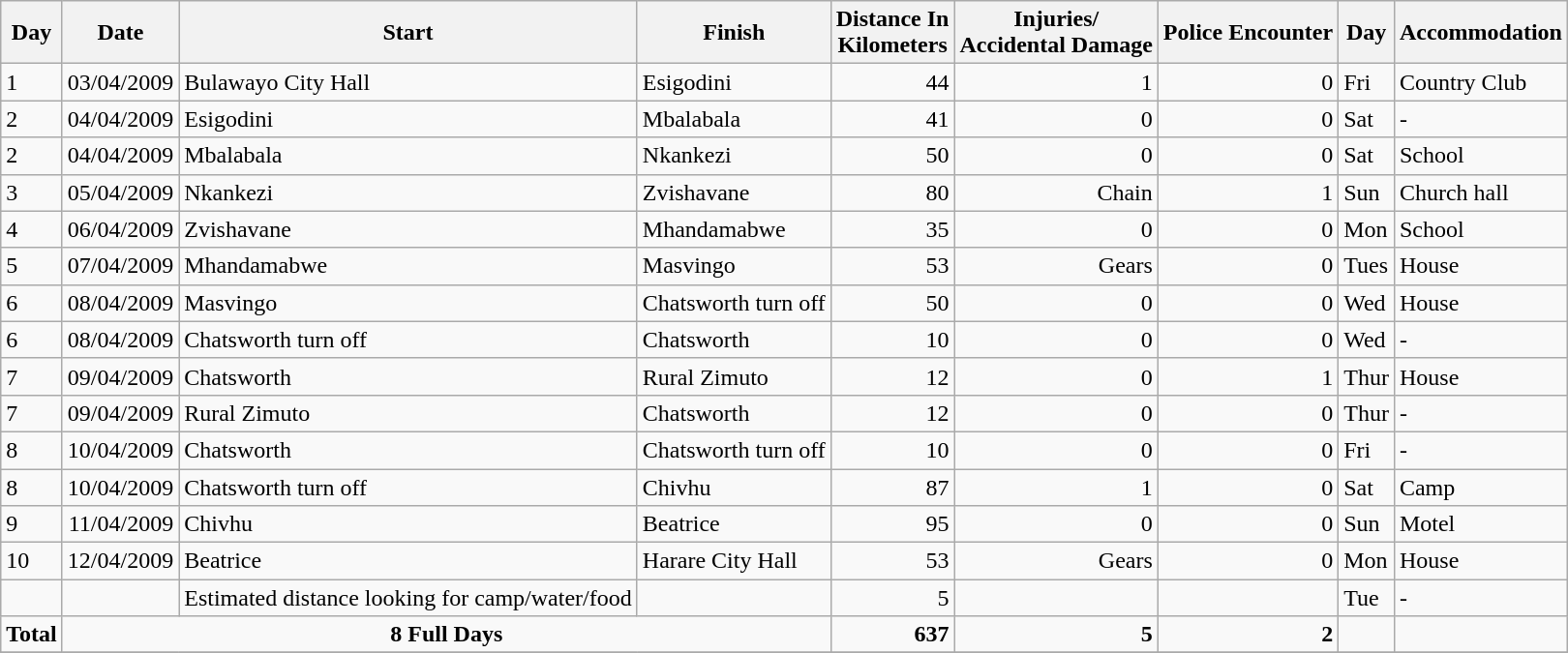<table class="wikitable">
<tr>
<th>Day</th>
<th>Date</th>
<th>Start</th>
<th>Finish</th>
<th>Distance In<br>Kilometers</th>
<th>Injuries/<br>Accidental Damage</th>
<th>Police Encounter</th>
<th>Day</th>
<th>Accommodation</th>
</tr>
<tr>
<td>1</td>
<td style="text-align:right">03/04/2009</td>
<td>Bulawayo City Hall</td>
<td>Esigodini</td>
<td style="text-align:right">44</td>
<td style="text-align:right">1</td>
<td style="text-align:right">0</td>
<td>Fri</td>
<td>Country Club</td>
</tr>
<tr>
<td>2</td>
<td style="text-align:right">04/04/2009</td>
<td>Esigodini</td>
<td>Mbalabala</td>
<td style="text-align:right">41</td>
<td style="text-align:right">0</td>
<td style="text-align:right">0</td>
<td>Sat</td>
<td>-</td>
</tr>
<tr>
<td>2</td>
<td style="text-align:right">04/04/2009</td>
<td>Mbalabala</td>
<td>Nkankezi</td>
<td style="text-align:right">50</td>
<td style="text-align:right">0</td>
<td style="text-align:right">0</td>
<td>Sat</td>
<td>School</td>
</tr>
<tr>
<td>3</td>
<td style="text-align:right">05/04/2009</td>
<td>Nkankezi</td>
<td>Zvishavane</td>
<td style="text-align:right">80</td>
<td style="text-align:right">Chain</td>
<td style="text-align:right">1</td>
<td>Sun</td>
<td>Church hall</td>
</tr>
<tr>
<td>4</td>
<td style="text-align:right">06/04/2009</td>
<td>Zvishavane</td>
<td>Mhandamabwe</td>
<td style="text-align:right">35</td>
<td style="text-align:right">0</td>
<td style="text-align:right">0</td>
<td>Mon</td>
<td>School</td>
</tr>
<tr>
<td>5</td>
<td style="text-align:right">07/04/2009</td>
<td>Mhandamabwe</td>
<td>Masvingo</td>
<td style="text-align:right">53</td>
<td style="text-align:right">Gears</td>
<td style="text-align:right">0</td>
<td>Tues</td>
<td>House</td>
</tr>
<tr>
<td>6</td>
<td style="text-align:right">08/04/2009</td>
<td>Masvingo</td>
<td>Chatsworth turn off</td>
<td style="text-align:right">50</td>
<td style="text-align:right">0</td>
<td style="text-align:right">0</td>
<td>Wed</td>
<td>House</td>
</tr>
<tr>
<td>6</td>
<td style="text-align:right">08/04/2009</td>
<td>Chatsworth turn off</td>
<td>Chatsworth</td>
<td style="text-align:right">10</td>
<td style="text-align:right">0</td>
<td style="text-align:right">0</td>
<td>Wed</td>
<td>-</td>
</tr>
<tr>
<td>7</td>
<td style="text-align:right">09/04/2009</td>
<td>Chatsworth</td>
<td>Rural Zimuto</td>
<td style="text-align:right">12</td>
<td style="text-align:right">0</td>
<td style="text-align:right">1</td>
<td>Thur</td>
<td>House</td>
</tr>
<tr>
<td>7</td>
<td style="text-align:right">09/04/2009</td>
<td>Rural Zimuto</td>
<td>Chatsworth</td>
<td style="text-align:right">12</td>
<td style="text-align:right">0</td>
<td style="text-align:right">0</td>
<td>Thur</td>
<td>-</td>
</tr>
<tr>
<td>8</td>
<td style="text-align:right">10/04/2009</td>
<td>Chatsworth</td>
<td>Chatsworth turn off</td>
<td style="text-align:right">10</td>
<td style="text-align:right">0</td>
<td style="text-align:right">0</td>
<td>Fri</td>
<td>-</td>
</tr>
<tr>
<td>8</td>
<td style="text-align:right">10/04/2009</td>
<td>Chatsworth turn off</td>
<td>Chivhu</td>
<td style="text-align:right">87</td>
<td style="text-align:right">1</td>
<td style="text-align:right">0</td>
<td>Sat</td>
<td>Camp</td>
</tr>
<tr>
<td>9</td>
<td style="text-align:right">11/04/2009</td>
<td>Chivhu</td>
<td>Beatrice</td>
<td style="text-align:right">95</td>
<td style="text-align:right">0</td>
<td style="text-align:right">0</td>
<td>Sun</td>
<td>Motel</td>
</tr>
<tr>
<td>10</td>
<td style="text-align:right">12/04/2009</td>
<td>Beatrice</td>
<td>Harare City Hall</td>
<td style="text-align:right">53</td>
<td style="text-align:right">Gears</td>
<td style="text-align:right">0</td>
<td>Mon</td>
<td>House</td>
</tr>
<tr>
<td> </td>
<td> </td>
<td>Estimated distance looking for camp/water/food</td>
<td> </td>
<td style="text-align:right">5</td>
<td> </td>
<td> </td>
<td>Tue</td>
<td>-</td>
</tr>
<tr style="font-weight:bold">
<td>Total</td>
<td colspan=3 style="text-align:center">8 Full Days</td>
<td style="text-align:right">637</td>
<td style="text-align:right">5</td>
<td style="text-align:right">2</td>
<td> </td>
<td> </td>
</tr>
<tr>
</tr>
</table>
